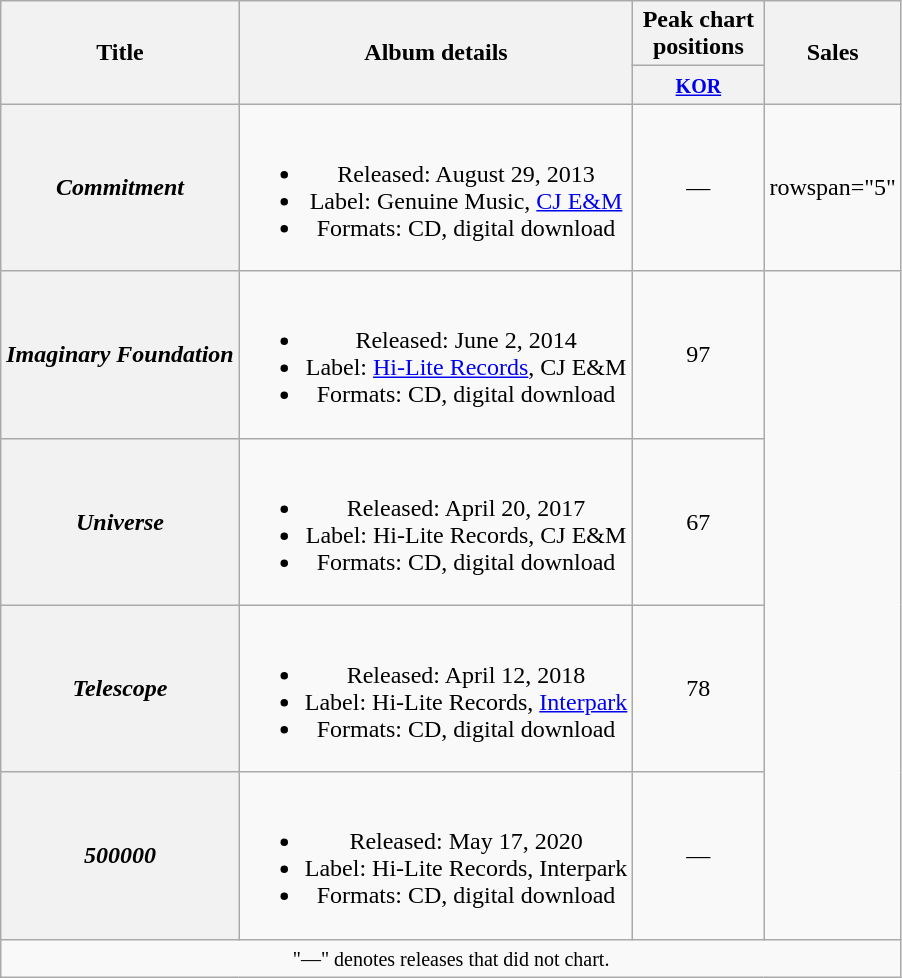<table class="wikitable plainrowheaders" style="text-align:center;">
<tr>
<th scope="col" rowspan="2">Title</th>
<th scope="col" rowspan="2">Album details</th>
<th scope="col" colspan="1" style="width:5em;">Peak chart positions</th>
<th scope="col" rowspan="2">Sales</th>
</tr>
<tr>
<th><small><a href='#'>KOR</a></small><br></th>
</tr>
<tr>
<th scope="row"><em>Commitment</em></th>
<td><br><ul><li>Released: August 29, 2013</li><li>Label: Genuine Music, <a href='#'>CJ E&M</a></li><li>Formats: CD, digital download</li></ul></td>
<td>—</td>
<td>rowspan="5" </td>
</tr>
<tr>
<th scope="row"><em>Imaginary Foundation</em></th>
<td><br><ul><li>Released: June 2, 2014</li><li>Label: <a href='#'>Hi-Lite Records</a>, CJ E&M</li><li>Formats: CD, digital download</li></ul></td>
<td>97</td>
</tr>
<tr>
<th scope="row"><em>Universe</em></th>
<td><br><ul><li>Released: April 20, 2017</li><li>Label: Hi-Lite Records, CJ E&M</li><li>Formats: CD, digital download</li></ul></td>
<td>67</td>
</tr>
<tr>
<th scope="row"><em>Telescope</em></th>
<td><br><ul><li>Released: April 12, 2018</li><li>Label: Hi-Lite Records, <a href='#'>Interpark</a></li><li>Formats: CD, digital download</li></ul></td>
<td>78</td>
</tr>
<tr>
<th scope="row"><em>500000</em></th>
<td><br><ul><li>Released: May 17, 2020</li><li>Label: Hi-Lite Records, Interpark</li><li>Formats: CD, digital download</li></ul></td>
<td>—</td>
</tr>
<tr>
<td colspan="4" align="center"><small>"—" denotes releases that did not chart.</small></td>
</tr>
</table>
